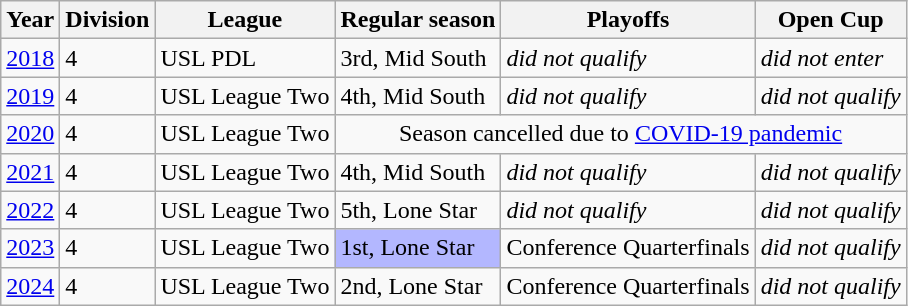<table class="wikitable">
<tr>
<th>Year</th>
<th>Division</th>
<th>League</th>
<th>Regular season</th>
<th>Playoffs</th>
<th>Open Cup</th>
</tr>
<tr>
<td><a href='#'>2018</a></td>
<td>4</td>
<td>USL PDL</td>
<td>3rd, Mid South</td>
<td><em>did not qualify</em></td>
<td><em>did not enter</em></td>
</tr>
<tr>
<td><a href='#'>2019</a></td>
<td>4</td>
<td>USL League Two</td>
<td>4th, Mid South</td>
<td><em>did not qualify</em></td>
<td><em>did not qualify</em></td>
</tr>
<tr>
<td><a href='#'>2020</a></td>
<td>4</td>
<td>USL League Two</td>
<td colspan=3 style=text-align:center>Season cancelled due to <a href='#'>COVID-19 pandemic</a></td>
</tr>
<tr>
<td><a href='#'>2021</a></td>
<td>4</td>
<td>USL League Two</td>
<td>4th, Mid South</td>
<td><em>did not qualify</em></td>
<td><em>did not qualify</em></td>
</tr>
<tr>
<td><a href='#'>2022</a></td>
<td>4</td>
<td>USL League Two</td>
<td>5th, Lone Star</td>
<td><em>did not qualify</em></td>
<td><em>did not qualify</em></td>
</tr>
<tr>
<td><a href='#'>2023</a></td>
<td>4</td>
<td>USL League Two</td>
<td bgcolor="B3B7FF">1st, Lone Star</td>
<td>Conference Quarterfinals</td>
<td><em>did not qualify</em></td>
</tr>
<tr>
<td><a href='#'>2024</a></td>
<td>4</td>
<td>USL League Two</td>
<td>2nd, Lone Star</td>
<td>Conference Quarterfinals</td>
<td><em>did not qualify</em></td>
</tr>
</table>
